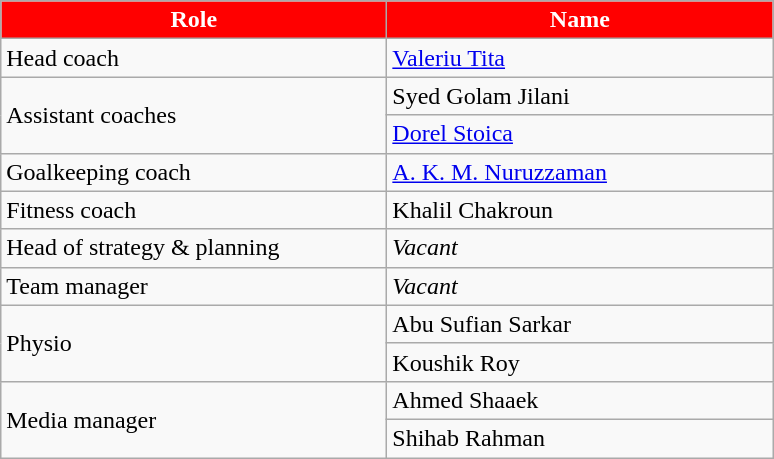<table class=wikitable style="text-align:left">
<tr>
<th style="background:#FF0000; color:white; width:250px;">Role</th>
<th style="background:#FF0000; color:white; width:250px;">Name</th>
</tr>
<tr>
<td>Head coach</td>
<td> <a href='#'>Valeriu Tita</a></td>
</tr>
<tr>
<td rowspan=2>Assistant coaches</td>
<td> Syed Golam Jilani</td>
</tr>
<tr>
<td> <a href='#'>Dorel Stoica</a></td>
</tr>
<tr>
<td>Goalkeeping coach</td>
<td> <a href='#'>A. K. M. Nuruzzaman</a></td>
</tr>
<tr>
<td>Fitness coach</td>
<td> Khalil Chakroun</td>
</tr>
<tr>
<td>Head of strategy & planning</td>
<td><em>Vacant</em></td>
</tr>
<tr>
<td>Team manager</td>
<td><em>Vacant</em></td>
</tr>
<tr>
<td rowspan=2>Physio</td>
<td> Abu Sufian Sarkar</td>
</tr>
<tr>
<td> Koushik Roy</td>
</tr>
<tr>
<td rowspan=2>Media manager</td>
<td> Ahmed Shaaek</td>
</tr>
<tr>
<td> Shihab Rahman</td>
</tr>
</table>
